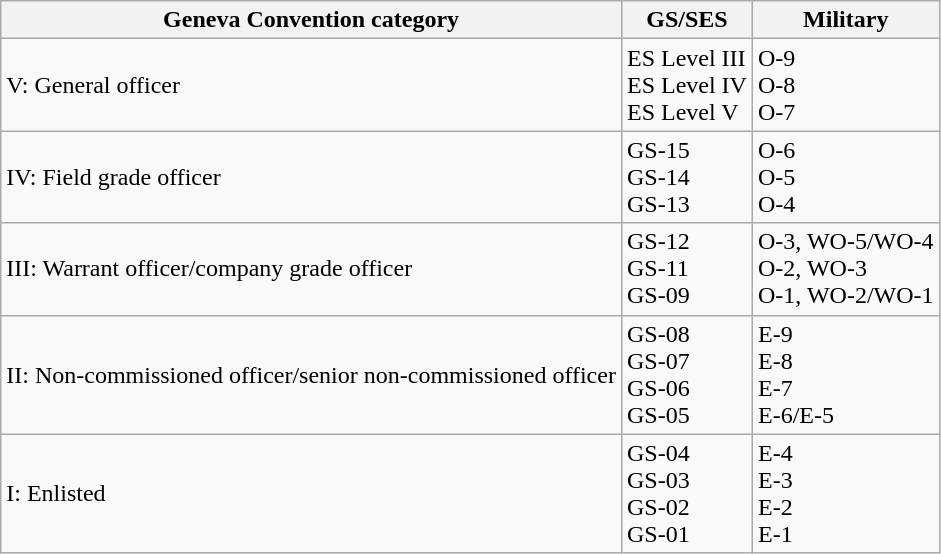<table class="wikitable">
<tr>
<th>Geneva Convention category</th>
<th>GS/SES</th>
<th>Military</th>
</tr>
<tr>
<td>V: General officer</td>
<td>ES Level III<br>ES Level IV<br>ES Level V</td>
<td>O-9<br>O-8<br>O-7</td>
</tr>
<tr>
<td>IV: Field grade officer</td>
<td>GS-15<br>GS-14<br>GS-13</td>
<td>O-6<br>O-5<br>O-4</td>
</tr>
<tr>
<td>III: Warrant officer/company grade officer</td>
<td>GS-12<br>GS-11<br>GS-09<br></td>
<td>O-3, WO-5/WO-4<br>O-2, WO-3<br>O-1, WO-2/WO-1</td>
</tr>
<tr>
<td>II: Non-commissioned officer/senior non-commissioned officer</td>
<td>GS-08<br>GS-07<br>GS-06<br>GS-05</td>
<td>E-9<br>E-8<br>E-7<br>E-6/E-5</td>
</tr>
<tr>
<td>I: Enlisted</td>
<td>GS-04<br>GS-03<br>GS-02<br>GS-01<br></td>
<td>E-4<br>E-3<br>E-2<br>E-1<br></td>
</tr>
</table>
